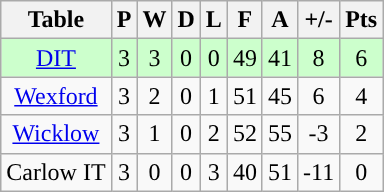<table class="wikitable">
<tr>
<th>Table</th>
<th>P</th>
<th>W</th>
<th>D</th>
<th>L</th>
<th>F</th>
<th>A</th>
<th>+/-</th>
<th>Pts</th>
</tr>
<tr style="text-align:Center; background:#cfc;">
<td><a href='#'>DIT</a></td>
<td>3</td>
<td>3</td>
<td>0</td>
<td>0</td>
<td>49</td>
<td>41</td>
<td>8</td>
<td>6</td>
</tr>
<tr style="text-align:Center;">
<td><a href='#'>Wexford</a></td>
<td>3</td>
<td>2</td>
<td>0</td>
<td>1</td>
<td>51</td>
<td>45</td>
<td>6</td>
<td>4</td>
</tr>
<tr style="text-align:Center;">
<td><a href='#'>Wicklow</a></td>
<td>3</td>
<td>1</td>
<td>0</td>
<td>2</td>
<td>52</td>
<td>55</td>
<td>-3</td>
<td>2</td>
</tr>
<tr style="text-align:Center;">
<td>Carlow IT</td>
<td>3</td>
<td>0</td>
<td>0</td>
<td>3</td>
<td>40</td>
<td>51</td>
<td>-11</td>
<td>0</td>
</tr>
</table>
